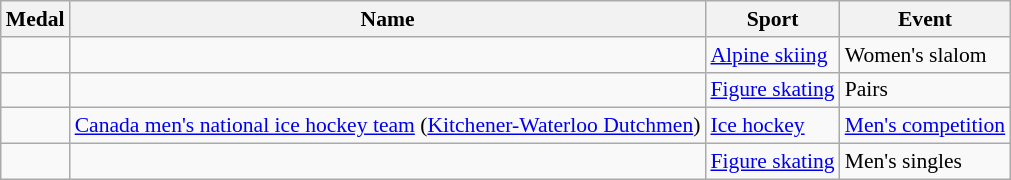<table class="wikitable sortable" style="font-size:90%">
<tr>
<th>Medal</th>
<th>Name</th>
<th>Sport</th>
<th>Event</th>
</tr>
<tr>
<td></td>
<td></td>
<td><a href='#'>Alpine skiing</a></td>
<td>Women's slalom</td>
</tr>
<tr>
<td></td>
<td> <br> </td>
<td><a href='#'>Figure skating</a></td>
<td>Pairs</td>
</tr>
<tr>
<td></td>
<td><a href='#'>Canada men's national ice hockey team</a> (<a href='#'>Kitchener-Waterloo Dutchmen</a>)<br></td>
<td><a href='#'>Ice hockey</a></td>
<td><a href='#'>Men's competition</a></td>
</tr>
<tr>
<td></td>
<td></td>
<td><a href='#'>Figure skating</a></td>
<td>Men's singles</td>
</tr>
</table>
